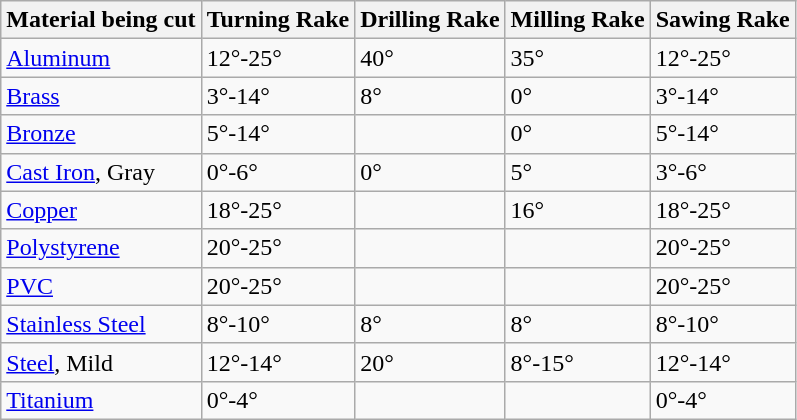<table class="wikitable" border="1">
<tr>
<th>Material being cut</th>
<th>Turning Rake </th>
<th>Drilling Rake </th>
<th>Milling Rake </th>
<th>Sawing Rake </th>
</tr>
<tr>
<td><a href='#'>Aluminum</a></td>
<td>12°-25°</td>
<td>40°</td>
<td>35°</td>
<td>12°-25°</td>
</tr>
<tr>
<td><a href='#'>Brass</a></td>
<td>3°-14°</td>
<td>8°</td>
<td>0°</td>
<td>3°-14°</td>
</tr>
<tr>
<td><a href='#'>Bronze</a></td>
<td>5°-14°</td>
<td></td>
<td>0°</td>
<td>5°-14°</td>
</tr>
<tr>
<td><a href='#'>Cast Iron</a>, Gray</td>
<td>0°-6°</td>
<td>0°</td>
<td>5°</td>
<td>3°-6°</td>
</tr>
<tr>
<td><a href='#'>Copper</a></td>
<td>18°-25°</td>
<td></td>
<td>16°</td>
<td>18°-25°</td>
</tr>
<tr>
<td><a href='#'>Polystyrene</a></td>
<td>20°-25°</td>
<td></td>
<td></td>
<td>20°-25°</td>
</tr>
<tr>
<td><a href='#'>PVC</a></td>
<td>20°-25°</td>
<td></td>
<td></td>
<td>20°-25°</td>
</tr>
<tr>
<td><a href='#'>Stainless Steel</a></td>
<td>8°-10°</td>
<td>8°</td>
<td>8°</td>
<td>8°-10°</td>
</tr>
<tr>
<td><a href='#'>Steel</a>, Mild</td>
<td>12°-14°</td>
<td>20°</td>
<td>8°-15°</td>
<td>12°-14°</td>
</tr>
<tr>
<td><a href='#'>Titanium</a></td>
<td>0°-4°</td>
<td></td>
<td></td>
<td>0°-4°</td>
</tr>
</table>
